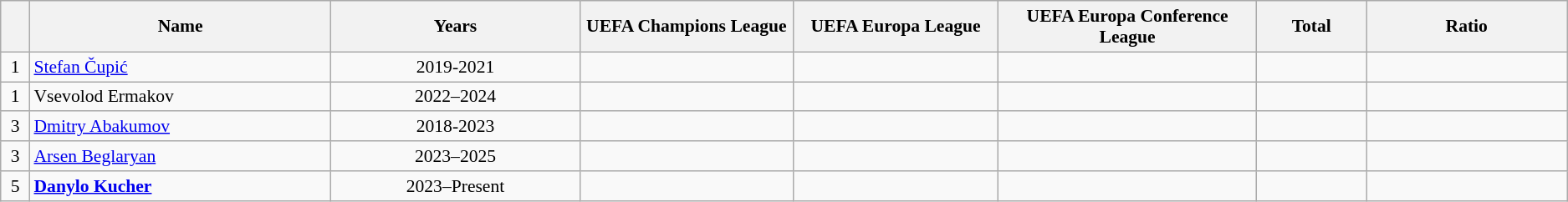<table class="wikitable sortable"  style="text-align:center; font-size:90%; ">
<tr>
<th width=20px></th>
<th width=300px>Name</th>
<th width=250px>Years</th>
<th width=200px>UEFA Champions League</th>
<th width=200px>UEFA Europa League</th>
<th width=250px>UEFA Europa Conference League</th>
<th width=100px>Total</th>
<th width=200px>Ratio</th>
</tr>
<tr>
<td>1</td>
<td align="left"> <a href='#'>Stefan Čupić</a></td>
<td>2019-2021</td>
<td></td>
<td></td>
<td></td>
<td></td>
<td></td>
</tr>
<tr>
<td>1</td>
<td align="left"> Vsevolod Ermakov</td>
<td>2022–2024</td>
<td></td>
<td></td>
<td></td>
<td></td>
<td></td>
</tr>
<tr>
<td>3</td>
<td align="left"> <a href='#'>Dmitry Abakumov</a></td>
<td>2018-2023</td>
<td></td>
<td></td>
<td></td>
<td></td>
<td></td>
</tr>
<tr>
<td>3</td>
<td align="left"> <a href='#'>Arsen Beglaryan</a></td>
<td>2023–2025</td>
<td></td>
<td></td>
<td></td>
<td></td>
<td></td>
</tr>
<tr>
<td>5</td>
<td align="left"> <strong><a href='#'>Danylo Kucher</a></strong></td>
<td>2023–Present</td>
<td></td>
<td></td>
<td></td>
<td></td>
<td></td>
</tr>
</table>
